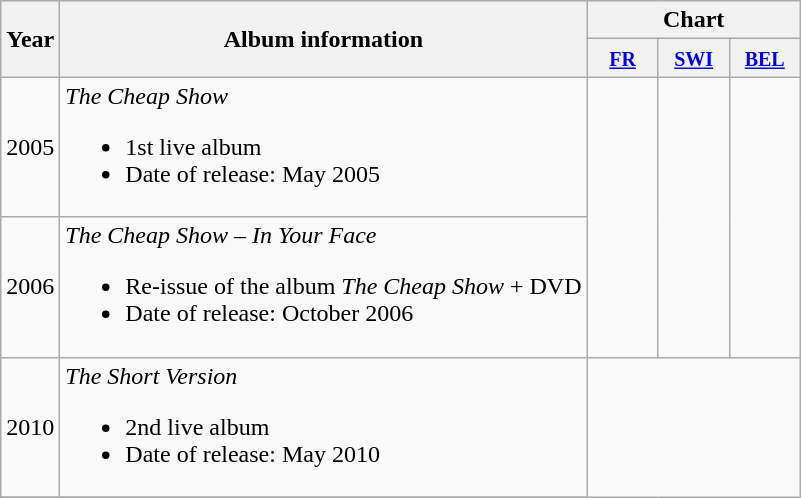<table class="wikitable">
<tr>
<th align="center" rowspan="2">Year</th>
<th align="center" rowspan="2">Album information</th>
<th align="center" colspan="3">Chart</th>
</tr>
<tr>
<th width="40"><small><a href='#'>FR</a></small><br></th>
<th width="40"><small><a href='#'>SWI</a></small></th>
<th width="40"><small><a href='#'>BEL</a></small></th>
</tr>
<tr>
<td>2005</td>
<td><em>The Cheap Show</em><br><ul><li>1st live album</li><li>Date of release: May 2005</li></ul></td>
<td rowspan="2"></td>
<td rowspan="2"></td>
<td rowspan="2"></td>
</tr>
<tr>
<td>2006</td>
<td><em>The Cheap Show – In Your Face</em><br><ul><li>Re-issue of the album <em>The Cheap Show</em> + DVD</li><li>Date of release: October 2006</li></ul></td>
</tr>
<tr>
<td>2010</td>
<td><em>The Short Version</em><br><ul><li>2nd live album</li><li>Date of release: May 2010</li></ul></td>
</tr>
<tr>
</tr>
</table>
